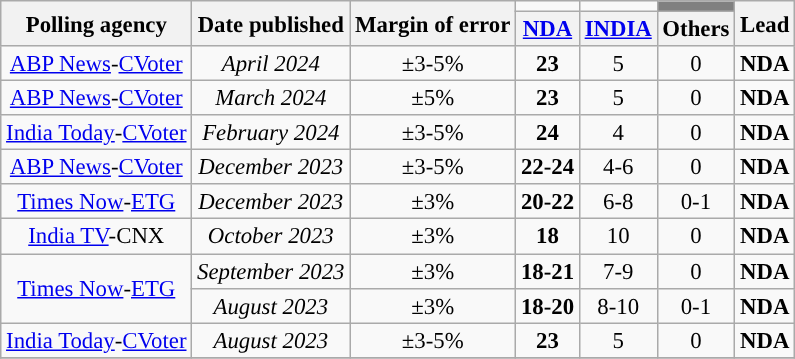<table class="wikitable sortable" style="text-align:center;font-size:95%;line-height:16px">
<tr>
<th rowspan="2">Polling agency</th>
<th rowspan="2">Date published</th>
<th rowspan="2">Margin of error</th>
<td bgcolor=></td>
<td bgcolor=></td>
<td bgcolor=grey></td>
<th rowspan="2">Lead</th>
</tr>
<tr>
<th><a href='#'>NDA</a></th>
<th><a href='#'>INDIA</a></th>
<th>Others</th>
</tr>
<tr>
<td><a href='#'>ABP News</a>-<a href='#'>CVoter</a></td>
<td><em>April 2024</em></td>
<td>±3-5%</td>
<td bgcolor=><strong>23</strong></td>
<td>5</td>
<td>0</td>
<td bgcolor=><strong>NDA</strong></td>
</tr>
<tr>
<td><a href='#'>ABP News</a>-<a href='#'>CVoter</a></td>
<td><em>March 2024</em></td>
<td>±5%</td>
<td bgcolor=><strong>23</strong></td>
<td>5</td>
<td>0</td>
<td bgcolor=><strong>NDA</strong></td>
</tr>
<tr>
<td><a href='#'>India Today</a>-<a href='#'>CVoter</a></td>
<td><em>February 2024</em></td>
<td>±3-5%</td>
<td bgcolor=><strong>24</strong></td>
<td>4</td>
<td>0</td>
<td bgcolor=><strong>NDA</strong></td>
</tr>
<tr>
<td><a href='#'>ABP News</a>-<a href='#'>CVoter</a></td>
<td><em>December 2023</em></td>
<td>±3-5%</td>
<td bgcolor=><strong>22-24</strong></td>
<td>4-6</td>
<td>0</td>
<td bgcolor=><strong>NDA</strong></td>
</tr>
<tr>
<td><a href='#'>Times Now</a>-<a href='#'>ETG</a></td>
<td><em>December 2023</em></td>
<td>±3%</td>
<td bgcolor=><strong>20-22</strong></td>
<td>6-8</td>
<td>0-1</td>
<td bgcolor=><strong>NDA</strong></td>
</tr>
<tr>
<td><a href='#'>India TV</a>-CNX</td>
<td><em>October 2023</em></td>
<td>±3%</td>
<td bgcolor=><strong>18</strong></td>
<td>10</td>
<td>0</td>
<td bgcolor=><strong>NDA</strong></td>
</tr>
<tr>
<td rowspan="2"><a href='#'>Times Now</a>-<a href='#'>ETG</a></td>
<td><em>September 2023</em></td>
<td>±3%</td>
<td bgcolor=><strong>18-21</strong></td>
<td>7-9</td>
<td>0</td>
<td bgcolor=><strong>NDA</strong></td>
</tr>
<tr>
<td><em>August 2023</em></td>
<td>±3%</td>
<td bgcolor=><strong>18-20</strong></td>
<td>8-10</td>
<td>0-1</td>
<td bgcolor=><strong>NDA</strong></td>
</tr>
<tr>
<td><a href='#'>India Today</a>-<a href='#'>CVoter</a></td>
<td><em>August 2023</em></td>
<td>±3-5%</td>
<td><strong>23</strong></td>
<td>5</td>
<td>0</td>
<td><strong>NDA</strong></td>
</tr>
<tr>
</tr>
</table>
